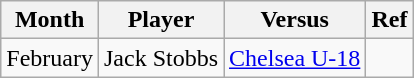<table class="wikitable">
<tr>
<th>Month</th>
<th>Player</th>
<th>Versus</th>
<th>Ref</th>
</tr>
<tr>
<td>February</td>
<td> Jack Stobbs</td>
<td><a href='#'>Chelsea U-18</a></td>
<td></td>
</tr>
</table>
